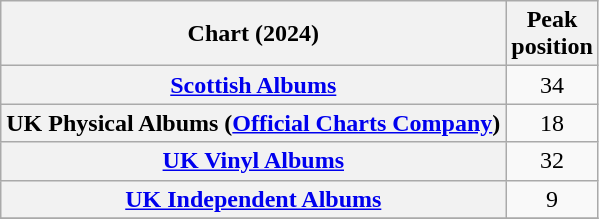<table class="wikitable sortable plainrowheaders" style="text-align:center">
<tr>
<th scope="col">Chart (2024)</th>
<th scope="col">Peak<br>position</th>
</tr>
<tr>
<th scope="row"><a href='#'>Scottish Albums</a></th>
<td>34</td>
</tr>
<tr>
<th scope="row">UK Physical Albums (<a href='#'>Official Charts Company</a>)</th>
<td>18</td>
</tr>
<tr>
<th scope="row"><a href='#'>UK Vinyl Albums</a></th>
<td>32</td>
</tr>
<tr>
<th scope="row"><a href='#'>UK Independent Albums</a></th>
<td>9</td>
</tr>
<tr>
</tr>
</table>
